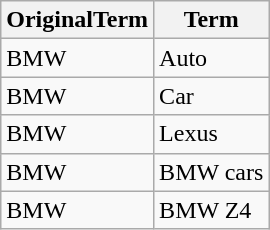<table class="wikitable">
<tr>
<th>OriginalTerm</th>
<th>Term</th>
</tr>
<tr>
<td>BMW</td>
<td>Auto</td>
</tr>
<tr>
<td>BMW</td>
<td>Car</td>
</tr>
<tr>
<td>BMW</td>
<td>Lexus</td>
</tr>
<tr>
<td>BMW</td>
<td>BMW cars</td>
</tr>
<tr>
<td>BMW</td>
<td>BMW Z4</td>
</tr>
</table>
